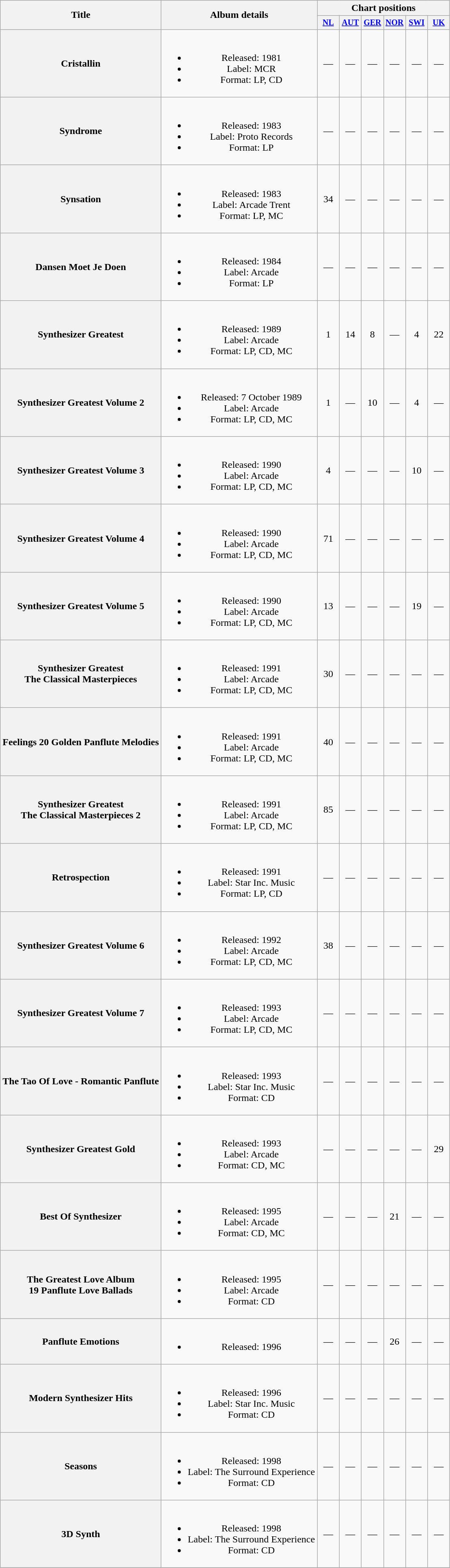<table class="wikitable plainrowheaders" style=text-align:center;>
<tr>
<th rowspan="2">Title</th>
<th rowspan="2">Album details</th>
<th colspan="6">Chart positions</th>
</tr>
<tr style="font-size:smaller;">
<th style="width:30px"><a href='#'>NL</a><br></th>
<th style="width:30px"><a href='#'>AUT</a><br></th>
<th style="width:30px"><a href='#'>GER</a><br></th>
<th style="width:30px"><a href='#'>NOR</a><br></th>
<th style="width:30px"><a href='#'>SWI</a><br></th>
<th style="width:30px"><a href='#'>UK</a><br></th>
</tr>
<tr>
<th scope="row"><strong>Cristallin</strong></th>
<td><br><ul><li>Released: 1981</li><li>Label: MCR</li><li>Format: LP, CD</li></ul></td>
<td>—</td>
<td>—</td>
<td>—</td>
<td>—</td>
<td>—</td>
<td>—</td>
</tr>
<tr>
<th scope="row"><strong>Syndrome</strong></th>
<td><br><ul><li>Released: 1983</li><li>Label: Proto Records</li><li>Format: LP</li></ul></td>
<td>—</td>
<td>—</td>
<td>—</td>
<td>—</td>
<td>—</td>
<td>—</td>
</tr>
<tr>
<th scope="row"><strong>Synsation</strong></th>
<td><br><ul><li>Released: 1983</li><li>Label: Arcade Trent</li><li>Format: LP, MC</li></ul></td>
<td>34</td>
<td>—</td>
<td>—</td>
<td>—</td>
<td>—</td>
<td>—</td>
</tr>
<tr>
<th scope="row"><strong>Dansen Moet Je Doen</strong></th>
<td><br><ul><li>Released: 1984</li><li>Label: Arcade</li><li>Format: LP</li></ul></td>
<td>—</td>
<td>—</td>
<td>—</td>
<td>—</td>
<td>—</td>
<td>—</td>
</tr>
<tr>
<th scope="row"><strong>Synthesizer Greatest</strong></th>
<td><br><ul><li>Released: 1989</li><li>Label: Arcade</li><li>Format: LP, CD, MC</li></ul></td>
<td>1</td>
<td>14</td>
<td>8</td>
<td>—</td>
<td>4</td>
<td>22</td>
</tr>
<tr>
<th scope="row"><strong>Synthesizer Greatest Volume 2</strong></th>
<td><br><ul><li>Released: 7 October 1989</li><li>Label: Arcade</li><li>Format: LP, CD, MC</li></ul></td>
<td>1</td>
<td>—</td>
<td>10</td>
<td>—</td>
<td>4</td>
<td>—</td>
</tr>
<tr>
<th scope="row"><strong>Synthesizer Greatest Volume 3</strong></th>
<td><br><ul><li>Released: 1990</li><li>Label: Arcade</li><li>Format: LP, CD, MC</li></ul></td>
<td>4</td>
<td>—</td>
<td>—</td>
<td>—</td>
<td>10</td>
<td>—</td>
</tr>
<tr>
<th scope="row"><strong>Synthesizer Greatest Volume 4</strong></th>
<td><br><ul><li>Released: 1990</li><li>Label: Arcade</li><li>Format: LP, CD, MC</li></ul></td>
<td>71</td>
<td>—</td>
<td>—</td>
<td>—</td>
<td>—</td>
<td>—</td>
</tr>
<tr>
<th scope="row"><strong>Synthesizer Greatest Volume 5</strong></th>
<td><br><ul><li>Released: 1990</li><li>Label: Arcade</li><li>Format: LP, CD, MC</li></ul></td>
<td>13</td>
<td>—</td>
<td>—</td>
<td>—</td>
<td>19</td>
<td>—</td>
</tr>
<tr>
<th scope="row"><strong>Synthesizer Greatest<br>The Classical Masterpieces</strong></th>
<td><br><ul><li>Released: 1991</li><li>Label: Arcade</li><li>Format: LP, CD, MC</li></ul></td>
<td>30</td>
<td>—</td>
<td>—</td>
<td>—</td>
<td>—</td>
<td>—</td>
</tr>
<tr>
<th scope="row"><strong>Feelings 20 Golden Panflute Melodies</strong></th>
<td><br><ul><li>Released: 1991</li><li>Label: Arcade</li><li>Format: LP, CD, MC</li></ul></td>
<td>40</td>
<td>—</td>
<td>—</td>
<td>—</td>
<td>—</td>
<td>—</td>
</tr>
<tr>
<th scope="row"><strong>Synthesizer Greatest<br>The Classical Masterpieces 2</strong></th>
<td><br><ul><li>Released: 1991</li><li>Label: Arcade</li><li>Format: LP, CD, MC</li></ul></td>
<td>85</td>
<td>—</td>
<td>—</td>
<td>—</td>
<td>—</td>
<td>—</td>
</tr>
<tr>
<th scope="row"><strong>Retrospection</strong></th>
<td><br><ul><li>Released: 1991</li><li>Label: Star Inc. Music</li><li>Format: LP, CD</li></ul></td>
<td>—</td>
<td>—</td>
<td>—</td>
<td>—</td>
<td>—</td>
<td>—</td>
</tr>
<tr>
<th scope="row"><strong>Synthesizer Greatest Volume 6</strong></th>
<td><br><ul><li>Released: 1992</li><li>Label: Arcade</li><li>Format: LP, CD, MC</li></ul></td>
<td>38</td>
<td>—</td>
<td>—</td>
<td>—</td>
<td>—</td>
<td>—</td>
</tr>
<tr>
<th scope="row"><strong>Synthesizer Greatest Volume 7</strong></th>
<td><br><ul><li>Released: 1993</li><li>Label: Arcade</li><li>Format: LP, CD, MC</li></ul></td>
<td>—</td>
<td>—</td>
<td>—</td>
<td>—</td>
<td>—</td>
<td>—</td>
</tr>
<tr>
<th scope="row"><strong>The Tao Of Love - Romantic Panflute</strong></th>
<td><br><ul><li>Released: 1993</li><li>Label: Star Inc. Music</li><li>Format: CD</li></ul></td>
<td>—</td>
<td>—</td>
<td>—</td>
<td>—</td>
<td>—</td>
<td>—</td>
</tr>
<tr>
<th scope="row"><strong>Synthesizer Greatest Gold</strong></th>
<td><br><ul><li>Released: 1993</li><li>Label: Arcade</li><li>Format: CD, MC</li></ul></td>
<td>—</td>
<td>—</td>
<td>—</td>
<td>—</td>
<td>—</td>
<td>29</td>
</tr>
<tr>
<th scope="row"><strong>Best Of Synthesizer</strong></th>
<td><br><ul><li>Released: 1995</li><li>Label: Arcade</li><li>Format: CD, MC</li></ul></td>
<td>—</td>
<td>—</td>
<td>—</td>
<td>21</td>
<td>—</td>
<td>—</td>
</tr>
<tr>
<th scope="row"><strong>The Greatest Love Album<br>19 Panflute Love Ballads</strong></th>
<td><br><ul><li>Released: 1995</li><li>Label: Arcade</li><li>Format: CD</li></ul></td>
<td>—</td>
<td>—</td>
<td>—</td>
<td>—</td>
<td>—</td>
<td>—</td>
</tr>
<tr>
<th scope="row"><strong>Panflute Emotions</strong></th>
<td><br><ul><li>Released: 1996</li></ul></td>
<td>—</td>
<td>—</td>
<td>—</td>
<td>26</td>
<td>—</td>
<td>—</td>
</tr>
<tr>
<th scope="row"><strong>Modern Synthesizer Hits</strong></th>
<td><br><ul><li>Released: 1996</li><li>Label: Star Inc. Music</li><li>Format: CD</li></ul></td>
<td>—</td>
<td>—</td>
<td>—</td>
<td>—</td>
<td>—</td>
<td>—</td>
</tr>
<tr>
<th scope="row"><strong>Seasons</strong></th>
<td><br><ul><li>Released: 1998</li><li>Label: The Surround Experience</li><li>Format: CD</li></ul></td>
<td>—</td>
<td>—</td>
<td>—</td>
<td>—</td>
<td>—</td>
<td>—</td>
</tr>
<tr>
<th scope="row"><strong>3D Synth</strong></th>
<td><br><ul><li>Released: 1998</li><li>Label: The Surround Experience</li><li>Format: CD</li></ul></td>
<td>—</td>
<td>—</td>
<td>—</td>
<td>—</td>
<td>—</td>
<td>—</td>
</tr>
<tr>
</tr>
</table>
